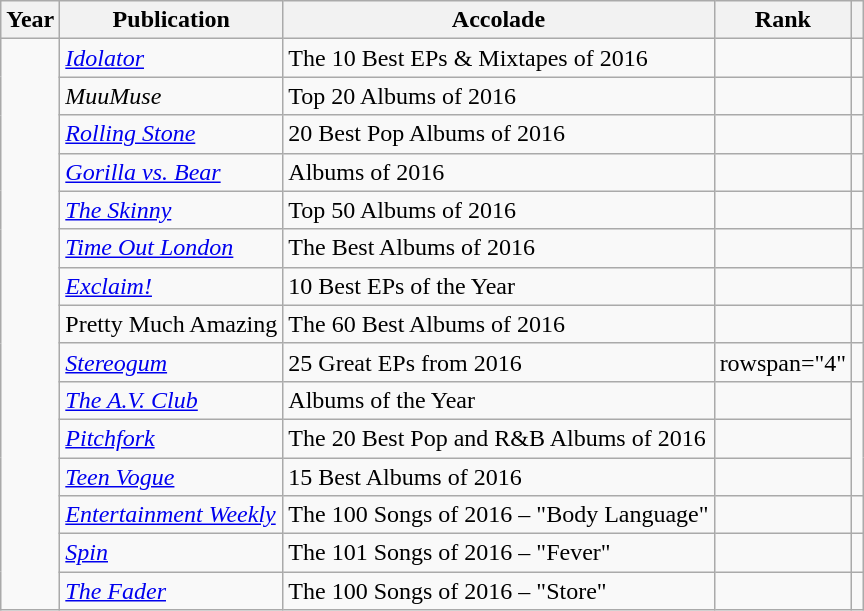<table class="sortable wikitable">
<tr>
<th>Year</th>
<th>Publication</th>
<th>Accolade</th>
<th>Rank</th>
<th class="unsortable"></th>
</tr>
<tr>
<td rowspan="15"></td>
<td><em><a href='#'>Idolator</a></em></td>
<td>The 10 Best EPs & Mixtapes of 2016</td>
<td></td>
<td></td>
</tr>
<tr>
<td><em>MuuMuse</em></td>
<td>Top 20 Albums of 2016</td>
<td></td>
<td></td>
</tr>
<tr>
<td><em><a href='#'>Rolling Stone</a></em></td>
<td>20 Best Pop Albums of 2016</td>
<td></td>
<td></td>
</tr>
<tr>
<td><em><a href='#'>Gorilla vs. Bear</a></em></td>
<td>Albums of 2016</td>
<td></td>
<td></td>
</tr>
<tr>
<td><em><a href='#'>The Skinny</a></em></td>
<td>Top 50 Albums of 2016</td>
<td></td>
<td></td>
</tr>
<tr>
<td><a href='#'><em>Time Out London</em></a></td>
<td>The Best Albums of 2016</td>
<td></td>
<td></td>
</tr>
<tr>
<td><em><a href='#'>Exclaim!</a></em></td>
<td>10 Best EPs of the Year</td>
<td></td>
<td></td>
</tr>
<tr>
<td>Pretty Much Amazing</td>
<td>The 60 Best Albums of 2016</td>
<td></td>
<td></td>
</tr>
<tr>
<td><em><a href='#'>Stereogum</a></em></td>
<td>25 Great EPs from 2016</td>
<td>rowspan="4" </td>
<td></td>
</tr>
<tr>
<td><em><a href='#'>The A.V. Club</a></em></td>
<td>Albums of the Year</td>
<td></td>
</tr>
<tr>
<td><em><a href='#'>Pitchfork</a></em></td>
<td>The 20 Best Pop and R&B Albums of 2016</td>
<td></td>
</tr>
<tr>
<td><em><a href='#'>Teen Vogue</a></em></td>
<td>15 Best Albums of 2016</td>
<td></td>
</tr>
<tr>
<td><em><a href='#'>Entertainment Weekly</a></em></td>
<td>The 100 Songs of 2016 – "Body Language"</td>
<td></td>
<td></td>
</tr>
<tr>
<td><em><a href='#'>Spin</a></em></td>
<td>The 101 Songs of 2016 – "Fever"</td>
<td></td>
<td></td>
</tr>
<tr>
<td><em><a href='#'>The Fader</a></em></td>
<td>The 100 Songs of 2016 – "Store"</td>
<td></td>
<td></td>
</tr>
</table>
